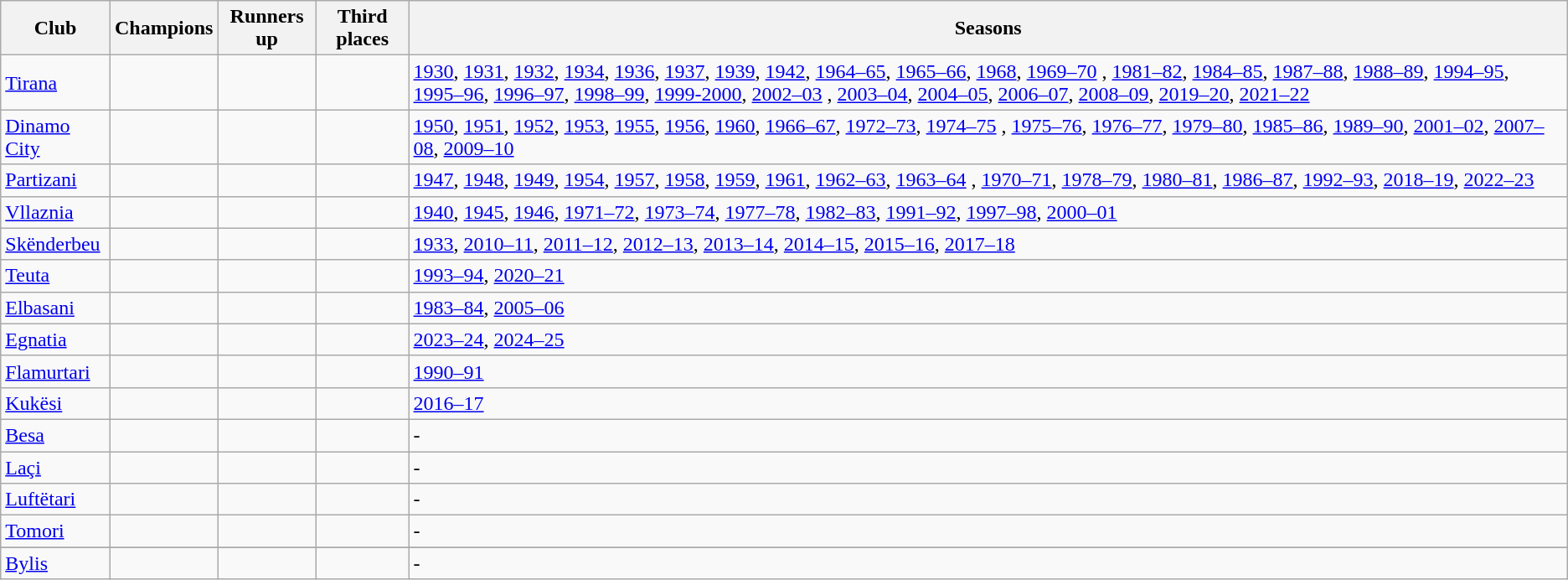<table class="wikitable">
<tr>
<th>Club</th>
<th>Champions</th>
<th>Runners up</th>
<th>Third places</th>
<th>Seasons</th>
</tr>
<tr>
<td><a href='#'>Tirana</a><br></td>
<td></td>
<td></td>
<td></td>
<td><a href='#'>1930</a>, <a href='#'>1931</a>, <a href='#'>1932</a>, <a href='#'>1934</a>, <a href='#'>1936</a>, <a href='#'>1937</a>, <a href='#'>1939</a>, <a href='#'>1942</a>, <a href='#'>1964–65</a>, <a href='#'>1965–66</a>, <a href='#'>1968</a>, <a href='#'>1969–70</a> , <a href='#'>1981–82</a>, <a href='#'>1984–85</a>, <a href='#'>1987–88</a>, <a href='#'>1988–89</a>, <a href='#'>1994–95</a>, <a href='#'>1995–96</a>, <a href='#'>1996–97</a>, <a href='#'>1998–99</a>, <a href='#'>1999-2000</a>, <a href='#'>2002–03</a> , <a href='#'>2003–04</a>, <a href='#'>2004–05</a>, <a href='#'>2006–07</a>, <a href='#'>2008–09</a>, <a href='#'>2019–20</a>, <a href='#'>2021–22</a></td>
</tr>
<tr>
<td><a href='#'>Dinamo City</a><br></td>
<td></td>
<td></td>
<td></td>
<td><a href='#'>1950</a>, <a href='#'>1951</a>, <a href='#'>1952</a>, <a href='#'>1953</a>, <a href='#'>1955</a>, <a href='#'>1956</a>, <a href='#'>1960</a>, <a href='#'>1966–67</a>, <a href='#'>1972–73</a>, <a href='#'>1974–75</a> , <a href='#'>1975–76</a>, <a href='#'>1976–77</a>, <a href='#'>1979–80</a>, <a href='#'>1985–86</a>, <a href='#'>1989–90</a>, <a href='#'>2001–02</a>, <a href='#'>2007–08</a>, <a href='#'>2009–10</a></td>
</tr>
<tr>
<td><a href='#'>Partizani</a><br></td>
<td></td>
<td></td>
<td></td>
<td><a href='#'>1947</a>, <a href='#'>1948</a>, <a href='#'>1949</a>, <a href='#'>1954</a>, <a href='#'>1957</a>, <a href='#'>1958</a>, <a href='#'>1959</a>, <a href='#'>1961</a>, <a href='#'>1962–63</a>, <a href='#'>1963–64</a> , <a href='#'>1970–71</a>, <a href='#'>1978–79</a>, <a href='#'>1980–81</a>, <a href='#'>1986–87</a>, <a href='#'>1992–93</a>, <a href='#'>2018–19</a>, <a href='#'>2022–23</a></td>
</tr>
<tr>
<td><a href='#'>Vllaznia</a></td>
<td></td>
<td></td>
<td></td>
<td><a href='#'>1940</a>, <a href='#'>1945</a>, <a href='#'>1946</a>, <a href='#'>1971–72</a>, <a href='#'>1973–74</a>, <a href='#'>1977–78</a>, <a href='#'>1982–83</a>, <a href='#'>1991–92</a>, <a href='#'>1997–98</a>, <a href='#'>2000–01</a></td>
</tr>
<tr>
<td><a href='#'>Skënderbeu</a></td>
<td></td>
<td></td>
<td></td>
<td><a href='#'>1933</a>, <a href='#'>2010–11</a>, <a href='#'>2011–12</a>, <a href='#'>2012–13</a>, <a href='#'>2013–14</a>, <a href='#'>2014–15</a>, <a href='#'>2015–16</a>, <a href='#'>2017–18</a></td>
</tr>
<tr>
<td><a href='#'>Teuta</a></td>
<td></td>
<td></td>
<td></td>
<td><a href='#'>1993–94</a>, <a href='#'>2020–21</a></td>
</tr>
<tr>
<td><a href='#'>Elbasani</a></td>
<td></td>
<td></td>
<td></td>
<td><a href='#'>1983–84</a>, <a href='#'>2005–06</a></td>
</tr>
<tr>
<td><a href='#'>Egnatia</a></td>
<td></td>
<td></td>
<td></td>
<td><a href='#'>2023–24</a>, <a href='#'>2024–25</a></td>
</tr>
<tr>
<td><a href='#'>Flamurtari</a></td>
<td></td>
<td></td>
<td></td>
<td><a href='#'>1990–91</a></td>
</tr>
<tr>
<td><a href='#'>Kukësi</a></td>
<td></td>
<td></td>
<td></td>
<td><a href='#'>2016–17</a></td>
</tr>
<tr>
<td><a href='#'>Besa</a></td>
<td></td>
<td></td>
<td></td>
<td>-</td>
</tr>
<tr>
<td><a href='#'>Laçi</a></td>
<td></td>
<td></td>
<td></td>
<td>-</td>
</tr>
<tr>
<td><a href='#'>Luftëtari</a></td>
<td></td>
<td></td>
<td></td>
<td>-</td>
</tr>
<tr>
<td><a href='#'>Tomori</a></td>
<td></td>
<td></td>
<td></td>
<td>-</td>
</tr>
<tr>
</tr>
<tr>
<td><a href='#'>Bylis</a></td>
<td></td>
<td></td>
<td></td>
<td>-</td>
</tr>
</table>
